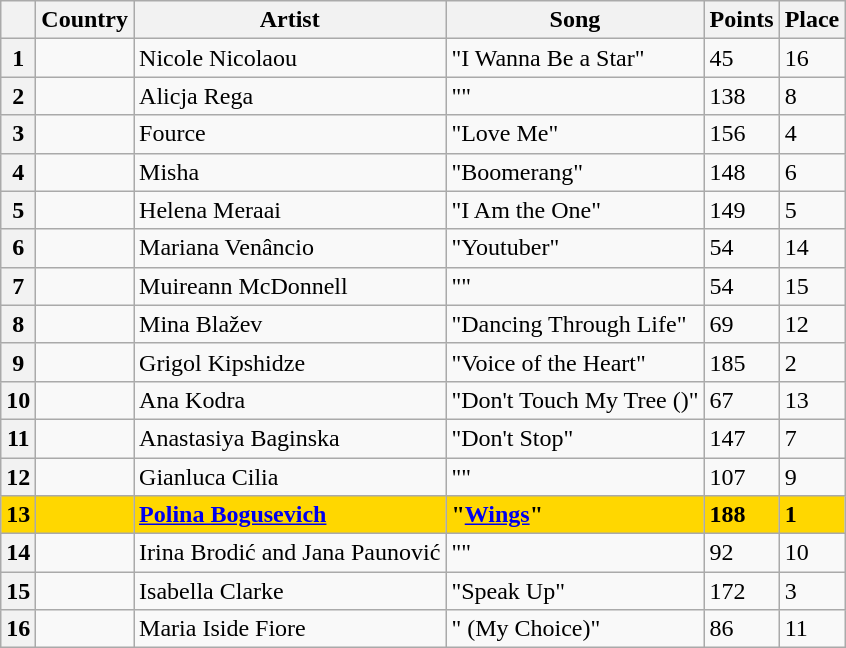<table class="sortable wikitable plainrowheaders">
<tr>
<th scope="col"></th>
<th scope="col">Country</th>
<th scope="col">Artist</th>
<th scope="col">Song</th>
<th scope="col">Points</th>
<th scope="col">Place</th>
</tr>
<tr>
<th scope="row" style="text-align:center;">1</th>
<td></td>
<td>Nicole Nicolaou</td>
<td>"I Wanna Be a Star"</td>
<td>45</td>
<td>16</td>
</tr>
<tr>
<th scope="row" style="text-align:center;">2</th>
<td></td>
<td>Alicja Rega</td>
<td>""</td>
<td>138</td>
<td>8</td>
</tr>
<tr>
<th scope="row" style="text-align:center;">3</th>
<td></td>
<td>Fource</td>
<td>"Love Me"</td>
<td>156</td>
<td>4</td>
</tr>
<tr>
<th scope="row" style="text-align:center;">4</th>
<td></td>
<td>Misha</td>
<td>"Boomerang"</td>
<td>148</td>
<td>6</td>
</tr>
<tr>
<th scope="row" style="text-align:center;">5</th>
<td></td>
<td>Helena Meraai</td>
<td>"I Am the One"</td>
<td>149</td>
<td>5</td>
</tr>
<tr>
<th scope="row" style="text-align:center;">6</th>
<td></td>
<td>Mariana Venâncio</td>
<td>"Youtuber"</td>
<td>54</td>
<td>14</td>
</tr>
<tr>
<th scope="row" style="text-align:center;">7</th>
<td></td>
<td>Muireann McDonnell</td>
<td>""</td>
<td>54</td>
<td>15</td>
</tr>
<tr>
<th scope="row" style="text-align:center;">8</th>
<td></td>
<td>Mina Blažev</td>
<td>"Dancing Through Life"</td>
<td>69</td>
<td>12</td>
</tr>
<tr>
<th scope="row" style="text-align:center;">9</th>
<td></td>
<td>Grigol Kipshidze</td>
<td>"Voice of the Heart"</td>
<td>185</td>
<td>2</td>
</tr>
<tr>
<th scope="row" style="text-align:center;">10</th>
<td></td>
<td>Ana Kodra</td>
<td>"Don't Touch My Tree ()"</td>
<td>67</td>
<td>13</td>
</tr>
<tr>
<th scope="row" style="text-align:center;">11</th>
<td></td>
<td>Anastasiya Baginska</td>
<td>"Don't Stop"</td>
<td>147</td>
<td>7</td>
</tr>
<tr>
<th scope="row" style="text-align:center;">12</th>
<td></td>
<td>Gianluca Cilia</td>
<td>""</td>
<td>107</td>
<td>9</td>
</tr>
<tr style="font-weight:bold; background:gold;">
<th scope="row" style="text-align:center; font-weight:bold; background:gold;">13</th>
<td></td>
<td><a href='#'>Polina Bogusevich</a></td>
<td>"<a href='#'>Wings</a>"</td>
<td>188</td>
<td>1</td>
</tr>
<tr>
<th scope="row" style="text-align:center;">14</th>
<td></td>
<td>Irina Brodić and Jana Paunović</td>
<td>""</td>
<td>92</td>
<td>10</td>
</tr>
<tr>
<th scope="row" style="text-align:center;">15</th>
<td></td>
<td>Isabella Clarke</td>
<td>"Speak Up"</td>
<td>172</td>
<td>3</td>
</tr>
<tr>
<th scope="row" style="text-align:center;">16</th>
<td></td>
<td>Maria Iside Fiore</td>
<td>" (My Choice)"</td>
<td>86</td>
<td>11</td>
</tr>
</table>
